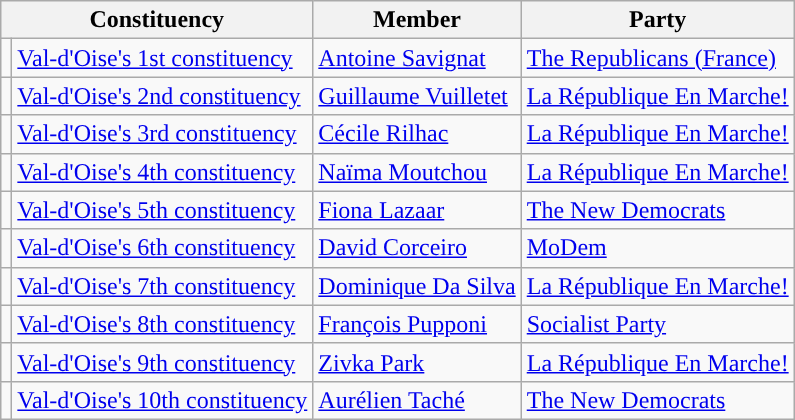<table class="wikitable">
<tr>
<th colspan="2">Constituency</th>
<th>Member</th>
<th>Party</th>
</tr>
<tr>
<td style="background-color: "></td>
<td><a href='#'>Val-d'Oise's 1st constituency</a></td>
<td><a href='#'>Antoine Savignat</a></td>
<td><a href='#'>The Republicans (France)</a></td>
</tr>
<tr>
<td style="background-color: "></td>
<td><a href='#'>Val-d'Oise's 2nd constituency</a></td>
<td><a href='#'>Guillaume Vuilletet</a></td>
<td><a href='#'>La République En Marche!</a></td>
</tr>
<tr>
<td style="background-color: "></td>
<td><a href='#'>Val-d'Oise's 3rd constituency</a></td>
<td><a href='#'>Cécile Rilhac</a></td>
<td><a href='#'>La République En Marche!</a></td>
</tr>
<tr>
<td style="background-color: "></td>
<td><a href='#'>Val-d'Oise's 4th constituency</a></td>
<td><a href='#'>Naïma Moutchou</a></td>
<td><a href='#'>La République En Marche!</a></td>
</tr>
<tr>
<td style="background-color: "></td>
<td><a href='#'>Val-d'Oise's 5th constituency</a></td>
<td><a href='#'>Fiona Lazaar</a></td>
<td><a href='#'>The New Democrats</a></td>
</tr>
<tr>
<td style="background-color: "></td>
<td><a href='#'>Val-d'Oise's 6th constituency</a></td>
<td><a href='#'>David Corceiro</a></td>
<td><a href='#'>MoDem</a></td>
</tr>
<tr>
<td style="background-color: "></td>
<td><a href='#'>Val-d'Oise's 7th constituency</a></td>
<td><a href='#'>Dominique Da Silva</a></td>
<td><a href='#'>La République En Marche!</a></td>
</tr>
<tr>
<td style="background-color: "></td>
<td><a href='#'>Val-d'Oise's 8th constituency</a></td>
<td><a href='#'>François Pupponi</a></td>
<td><a href='#'>Socialist Party</a></td>
</tr>
<tr>
<td style="background-color: "></td>
<td><a href='#'>Val-d'Oise's 9th constituency</a></td>
<td><a href='#'>Zivka Park</a></td>
<td><a href='#'>La République En Marche!</a></td>
</tr>
<tr>
<td style="background-color: "></td>
<td><a href='#'>Val-d'Oise's 10th constituency</a></td>
<td><a href='#'>Aurélien Taché</a></td>
<td><a href='#'>The New Democrats</a></td>
</tr>
</table>
